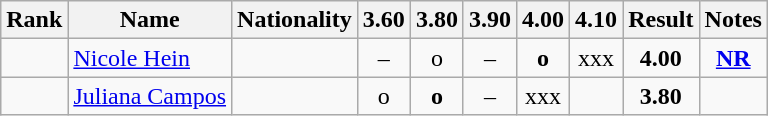<table class="wikitable sortable" style="text-align:center">
<tr>
<th>Rank</th>
<th>Name</th>
<th>Nationality</th>
<th>3.60</th>
<th>3.80</th>
<th>3.90</th>
<th>4.00</th>
<th>4.10</th>
<th>Result</th>
<th>Notes</th>
</tr>
<tr>
<td></td>
<td align=left><a href='#'>Nicole Hein</a></td>
<td align=left></td>
<td>–</td>
<td>o</td>
<td>–</td>
<td><strong>o</strong></td>
<td>xxx</td>
<td><strong>4.00</strong></td>
<td><strong><a href='#'>NR</a></strong></td>
</tr>
<tr>
<td></td>
<td align=left><a href='#'>Juliana Campos</a></td>
<td align=left></td>
<td>o</td>
<td><strong>o</strong></td>
<td>–</td>
<td>xxx</td>
<td></td>
<td><strong>3.80</strong></td>
<td></td>
</tr>
</table>
